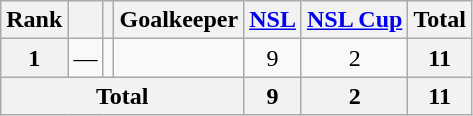<table class="wikitable sortable" style="text-align:center">
<tr>
<th>Rank</th>
<th></th>
<th></th>
<th>Goalkeeper</th>
<th><a href='#'>NSL</a></th>
<th><a href='#'>NSL Cup</a></th>
<th>Total</th>
</tr>
<tr>
<th>1</th>
<td>—</td>
<td></td>
<td align="left"></td>
<td>9</td>
<td>2</td>
<th>11</th>
</tr>
<tr>
<th colspan="4">Total</th>
<th>9</th>
<th>2</th>
<th>11</th>
</tr>
</table>
